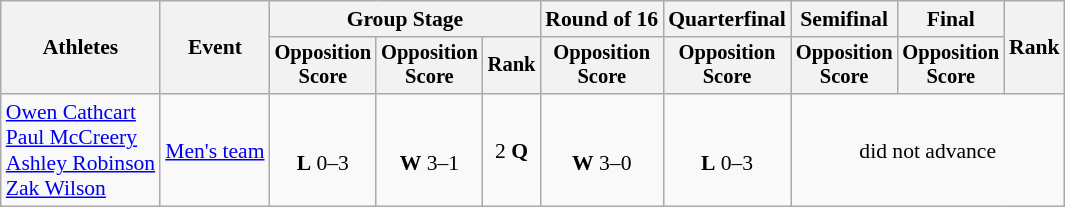<table class="wikitable" style="font-size:90%">
<tr>
<th rowspan=2>Athletes</th>
<th rowspan=2>Event</th>
<th colspan=3>Group Stage</th>
<th>Round of 16</th>
<th>Quarterfinal</th>
<th>Semifinal</th>
<th>Final</th>
<th rowspan=2>Rank</th>
</tr>
<tr style="font-size:95%">
<th>Opposition<br>Score</th>
<th>Opposition<br>Score</th>
<th>Rank</th>
<th>Opposition<br>Score</th>
<th>Opposition<br>Score</th>
<th>Opposition<br>Score</th>
<th>Opposition<br>Score</th>
</tr>
<tr align=center>
<td align=left><a href='#'>Owen Cathcart</a><br><a href='#'>Paul McCreery</a><br><a href='#'>Ashley Robinson</a><br><a href='#'>Zak Wilson</a></td>
<td align=left><a href='#'>Men's team</a></td>
<td><br><strong>L</strong> 0–3</td>
<td><br><strong>W</strong> 3–1</td>
<td>2 <strong>Q</strong></td>
<td><br><strong>W</strong> 3–0</td>
<td><br><strong>L</strong> 0–3</td>
<td colspan=3>did not advance</td>
</tr>
</table>
